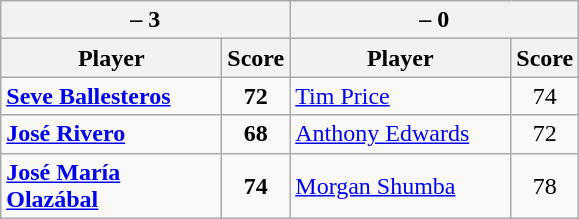<table class=wikitable>
<tr>
<th colspan=2> – 3</th>
<th colspan=2> – 0</th>
</tr>
<tr>
<th width=140>Player</th>
<th>Score</th>
<th width=140>Player</th>
<th>Score</th>
</tr>
<tr>
<td><strong><a href='#'>Seve Ballesteros</a></strong></td>
<td align=center><strong>72</strong></td>
<td><a href='#'>Tim Price</a></td>
<td align=center>74</td>
</tr>
<tr>
<td><strong><a href='#'>José Rivero</a></strong></td>
<td align=center><strong>68</strong></td>
<td><a href='#'>Anthony Edwards</a></td>
<td align=center>72</td>
</tr>
<tr>
<td><strong><a href='#'>José María Olazábal</a></strong></td>
<td align=center><strong>74</strong></td>
<td><a href='#'>Morgan Shumba</a></td>
<td align=center>78</td>
</tr>
</table>
